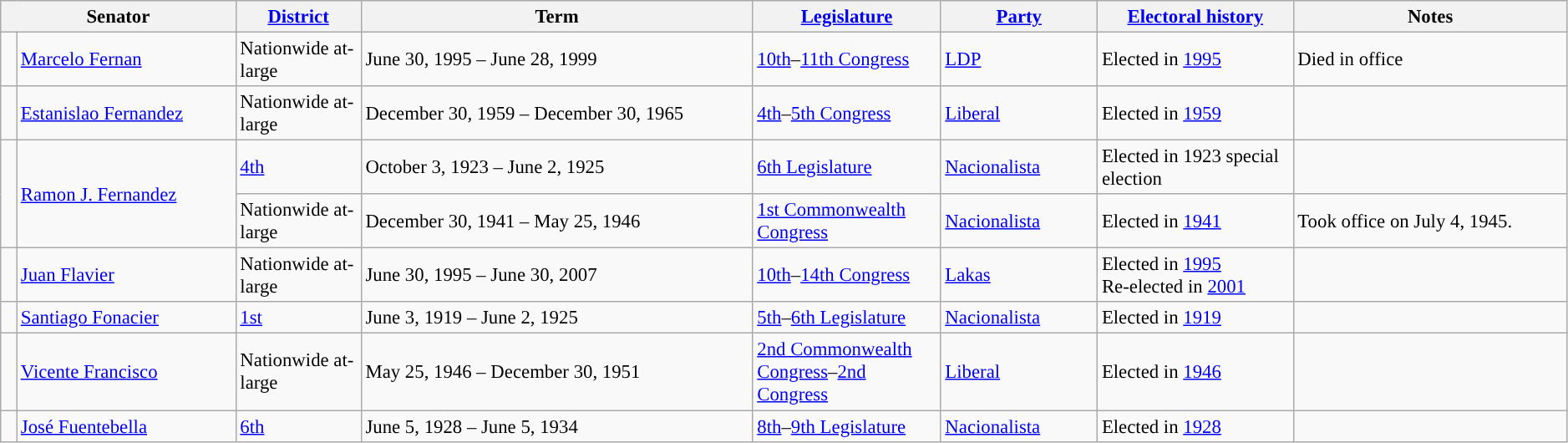<table class="wikitable" style="font-size:95%" width=99%>
<tr>
<th width=15% colspan="2">Senator</th>
<th width=8%><a href='#'>District</a></th>
<th width=25%>Term</th>
<th width=12%><a href='#'>Legislature</a></th>
<th width=10%><a href='#'>Party</a></th>
<th width=12.5%><a href='#'>Electoral history</a></th>
<th width=17.5%>Notes</th>
</tr>
<tr>
<td width=1% style="background-color:"></td>
<td><a href='#'>Marcelo Fernan</a></td>
<td>Nationwide at-large</td>
<td>June 30, 1995 – June 28, 1999</td>
<td><a href='#'>10th</a>–<a href='#'>11th Congress</a></td>
<td><a href='#'>LDP</a></td>
<td>Elected in <a href='#'>1995</a></td>
<td>Died in office</td>
</tr>
<tr>
<td style="background-color:"></td>
<td><a href='#'>Estanislao Fernandez</a></td>
<td>Nationwide at-large</td>
<td>December 30, 1959 – December 30, 1965</td>
<td><a href='#'>4th</a>–<a href='#'>5th Congress</a></td>
<td><a href='#'>Liberal</a></td>
<td>Elected in <a href='#'>1959</a></td>
<td></td>
</tr>
<tr>
<td rowspan="2" style="background-color:"></td>
<td rowspan="2"><a href='#'>Ramon J. Fernandez</a></td>
<td><a href='#'>4th</a></td>
<td>October 3, 1923 – June 2, 1925</td>
<td><a href='#'>6th Legislature</a></td>
<td><a href='#'>Nacionalista</a></td>
<td>Elected in 1923 special election</td>
<td></td>
</tr>
<tr>
<td>Nationwide at-large</td>
<td>December 30, 1941 – May 25, 1946</td>
<td><a href='#'>1st Commonwealth Congress</a></td>
<td><a href='#'>Nacionalista</a></td>
<td>Elected in <a href='#'>1941</a></td>
<td>Took office on July 4, 1945.</td>
</tr>
<tr>
<td style="background-color:"></td>
<td><a href='#'>Juan Flavier</a></td>
<td>Nationwide at-large</td>
<td>June 30, 1995 – June 30, 2007</td>
<td><a href='#'>10th</a>–<a href='#'>14th Congress</a></td>
<td><a href='#'>Lakas</a></td>
<td>Elected in <a href='#'>1995</a><br>Re-elected in <a href='#'>2001</a></td>
<td></td>
</tr>
<tr>
<td style="background-color:"></td>
<td><a href='#'>Santiago Fonacier</a></td>
<td><a href='#'>1st</a></td>
<td>June 3, 1919 – June 2, 1925</td>
<td><a href='#'>5th</a>–<a href='#'>6th Legislature</a></td>
<td><a href='#'>Nacionalista</a></td>
<td>Elected in <a href='#'>1919</a></td>
<td></td>
</tr>
<tr>
<td style="background-color:"></td>
<td><a href='#'>Vicente Francisco</a></td>
<td>Nationwide at-large</td>
<td>May 25, 1946 – December 30, 1951</td>
<td><a href='#'>2nd Commonwealth Congress</a>–<a href='#'>2nd Congress</a></td>
<td><a href='#'>Liberal</a></td>
<td>Elected in <a href='#'>1946</a></td>
<td></td>
</tr>
<tr>
<td style="background-color:"></td>
<td><a href='#'>José Fuentebella</a></td>
<td><a href='#'>6th</a></td>
<td>June 5, 1928 – June 5, 1934</td>
<td><a href='#'>8th</a>–<a href='#'>9th Legislature</a></td>
<td><a href='#'>Nacionalista</a></td>
<td>Elected in <a href='#'>1928</a></td>
<td></td>
</tr>
</table>
